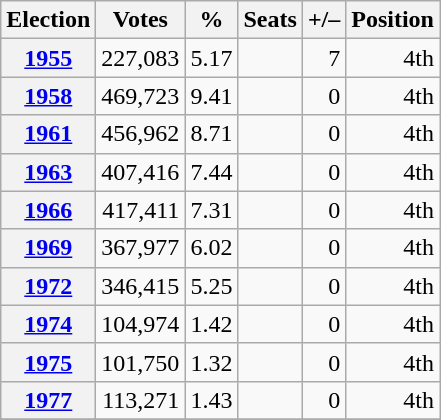<table class=wikitable style="text-align: right;">
<tr>
<th>Election</th>
<th>Votes</th>
<th>%</th>
<th>Seats</th>
<th>+/–</th>
<th>Position</th>
</tr>
<tr>
<th><a href='#'>1955</a></th>
<td>227,083</td>
<td>5.17</td>
<td></td>
<td> 7</td>
<td> 4th</td>
</tr>
<tr>
<th><a href='#'>1958</a></th>
<td>469,723</td>
<td>9.41</td>
<td></td>
<td> 0</td>
<td> 4th</td>
</tr>
<tr>
<th><a href='#'>1961</a></th>
<td>456,962</td>
<td>8.71</td>
<td></td>
<td> 0</td>
<td> 4th</td>
</tr>
<tr>
<th><a href='#'>1963</a></th>
<td>407,416</td>
<td>7.44</td>
<td></td>
<td> 0</td>
<td> 4th</td>
</tr>
<tr>
<th><a href='#'>1966</a></th>
<td>417,411</td>
<td>7.31</td>
<td></td>
<td> 0</td>
<td> 4th</td>
</tr>
<tr>
<th><a href='#'>1969</a></th>
<td>367,977</td>
<td>6.02</td>
<td></td>
<td> 0</td>
<td> 4th</td>
</tr>
<tr>
<th><a href='#'>1972</a></th>
<td>346,415</td>
<td>5.25</td>
<td></td>
<td> 0</td>
<td> 4th</td>
</tr>
<tr>
<th><a href='#'>1974</a></th>
<td>104,974</td>
<td>1.42</td>
<td></td>
<td> 0</td>
<td> 4th</td>
</tr>
<tr>
<th><a href='#'>1975</a></th>
<td>101,750</td>
<td>1.32</td>
<td></td>
<td> 0</td>
<td> 4th</td>
</tr>
<tr>
<th><a href='#'>1977</a></th>
<td>113,271</td>
<td>1.43</td>
<td></td>
<td> 0</td>
<td> 4th</td>
</tr>
<tr>
</tr>
</table>
